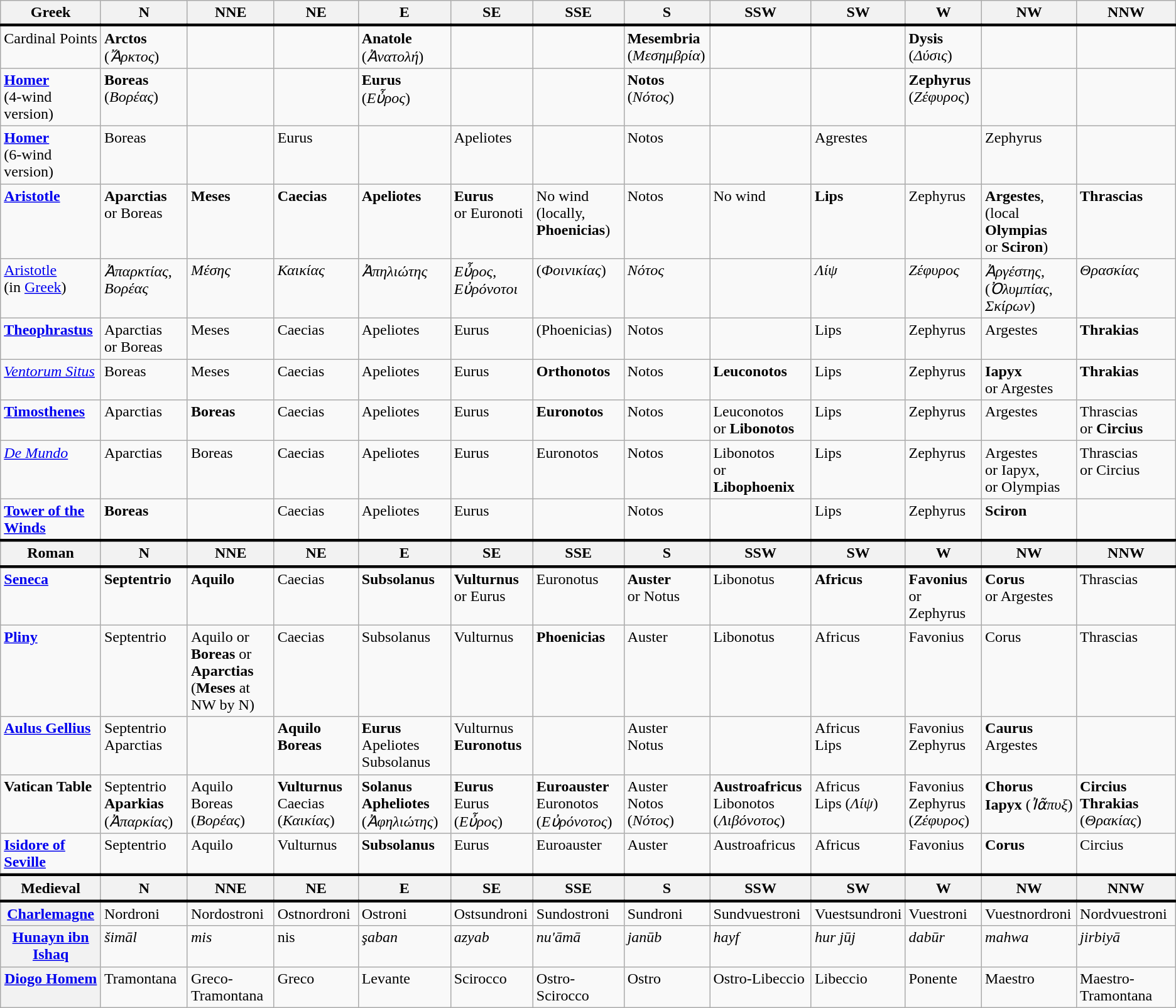<table class="wikitable">
<tr>
<th>Greek</th>
<th>N</th>
<th>NNE</th>
<th>NE</th>
<th>E</th>
<th>SE</th>
<th>SSE</th>
<th>S</th>
<th>SSW</th>
<th>SW</th>
<th>W</th>
<th>NW</th>
<th>NNW</th>
</tr>
<tr valign="top"; style="border-top:3px solid;">
<td>Cardinal Points</td>
<td><strong>Arctos</strong> <br> (<em>Ἄρκτος</em>)</td>
<td></td>
<td></td>
<td><strong>Anatole</strong><br> (<em>Ἀνατολή</em>)</td>
<td></td>
<td></td>
<td><strong>Mesembria</strong><br> (<em>Μεσημβρία</em>)</td>
<td></td>
<td></td>
<td><strong>Dysis</strong> <br> (<em>Δύσις</em>)</td>
<td></td>
<td></td>
</tr>
<tr valign="top"; background:#efefef;">
<td><strong><a href='#'>Homer</a></strong> <br>(4-wind version)</td>
<td><strong>Boreas</strong><br>(<em>Βορέας</em>)</td>
<td></td>
<td></td>
<td><strong>Eurus</strong> <br> (<em>Εὖρος</em>)</td>
<td></td>
<td></td>
<td><strong>Notos</strong> <br> (<em>Νότος</em>)</td>
<td></td>
<td></td>
<td><strong>Zephyrus</strong> <br> (<em>Ζέφυρος</em>)</td>
<td></td>
<td></td>
</tr>
<tr valign="top">
<td><strong><a href='#'>Homer</a></strong> <br> (6-wind version)</td>
<td>Boreas</td>
<td></td>
<td>Eurus</td>
<td></td>
<td>Apeliotes</td>
<td></td>
<td>Notos</td>
<td></td>
<td>Agrestes</td>
<td></td>
<td>Zephyrus</td>
<td></td>
</tr>
<tr valign="top">
<td><strong><a href='#'>Aristotle</a></strong></td>
<td><strong>Aparctias</strong> <br> or Boreas</td>
<td><strong>Meses</strong></td>
<td><strong>Caecias</strong></td>
<td><strong>Apeliotes</strong></td>
<td><strong>Eurus</strong>  <br> or Euronoti</td>
<td>No wind <br>(locally, <strong>Phoenicias</strong>)</td>
<td>Notos</td>
<td>No wind</td>
<td><strong>Lips</strong></td>
<td>Zephyrus</td>
<td><strong>Argestes</strong>, <br> (local <strong>Olympias</strong> <br> or <strong>Sciron</strong>)</td>
<td><strong>Thrascias</strong></td>
</tr>
<tr valign="top">
<td><a href='#'>Aristotle</a> <br> (in <a href='#'>Greek</a>)</td>
<td><em>Ἀπαρκτίας</em>, <br><em>Βορέας</em></td>
<td><em>Μέσης</em></td>
<td><em>Καικίας</em></td>
<td><em>Ἀπηλιώτης</em></td>
<td><em>Εὖρος</em>, <br> <em>Εὐρόνοτοι</em></td>
<td>(<em>Φοινικίας</em>)</td>
<td><em>Νότος</em></td>
<td></td>
<td><em>Λίψ</em></td>
<td><em>Ζέφυρος</em></td>
<td><em>Ἀργέστης</em>, <br>(<em>Ὀλυμπίας</em>, <br>  <em>Σκίρων</em>)</td>
<td><em>Θρασκίας</em></td>
</tr>
<tr valign="top">
<td><strong><a href='#'>Theophrastus</a></strong></td>
<td>Aparctias <br> or Boreas</td>
<td>Meses</td>
<td>Caecias</td>
<td>Apeliotes</td>
<td>Eurus</td>
<td>(Phoenicias)</td>
<td>Notos</td>
<td></td>
<td>Lips</td>
<td>Zephyrus</td>
<td>Argestes</td>
<td><strong>Thrakias</strong></td>
</tr>
<tr valign="top">
<td><em><a href='#'>Ventorum Situs</a></em></td>
<td>Boreas</td>
<td>Meses</td>
<td>Caecias</td>
<td>Apeliotes</td>
<td>Eurus</td>
<td><strong>Orthonotos</strong></td>
<td>Notos</td>
<td><strong>Leuconotos</strong></td>
<td>Lips</td>
<td>Zephyrus</td>
<td><strong>Iapyx</strong><br> or Argestes</td>
<td><strong>Thrakias</strong></td>
</tr>
<tr valign="top">
<td><strong><a href='#'>Timosthenes</a></strong></td>
<td>Aparctias</td>
<td><strong>Boreas</strong></td>
<td>Caecias</td>
<td>Apeliotes</td>
<td>Eurus</td>
<td><strong>Euronotos</strong></td>
<td>Notos</td>
<td>Leuconotos <br> or <strong>Libonotos</strong></td>
<td>Lips</td>
<td>Zephyrus</td>
<td>Argestes</td>
<td>Thrascias <br> or <strong>Circius</strong></td>
</tr>
<tr valign="top">
<td><em><a href='#'>De Mundo</a></em></td>
<td>Aparctias</td>
<td>Boreas</td>
<td>Caecias</td>
<td>Apeliotes</td>
<td>Eurus</td>
<td>Euronotos</td>
<td>Notos</td>
<td>Libonotos <br> or <strong>Libophoenix</strong></td>
<td>Lips</td>
<td>Zephyrus</td>
<td>Argestes <br> or Iapyx, <br> or Olympias</td>
<td>Thrascias <br> or Circius</td>
</tr>
<tr valign="top">
<td><strong><a href='#'>Tower of the Winds</a></strong></td>
<td><strong>Boreas</strong></td>
<td></td>
<td>Caecias</td>
<td>Apeliotes</td>
<td>Eurus</td>
<td></td>
<td>Notos</td>
<td></td>
<td>Lips</td>
<td>Zephyrus</td>
<td><strong>Sciron</strong></td>
<td></td>
</tr>
<tr style="border-bottom:3px solid; border-top:3px solid">
<th>Roman</th>
<th>N</th>
<th>NNE</th>
<th>NE</th>
<th>E</th>
<th>SE</th>
<th>SSE</th>
<th>S</th>
<th>SSW</th>
<th>SW</th>
<th>W</th>
<th>NW</th>
<th>NNW</th>
</tr>
<tr valign="top">
<td><strong><a href='#'>Seneca</a></strong></td>
<td><strong>Septentrio</strong></td>
<td><strong>Aquilo</strong></td>
<td>Caecias</td>
<td><strong>Subsolanus</strong></td>
<td><strong>Vulturnus</strong> <br> or Eurus</td>
<td>Euronotus</td>
<td><strong>Auster</strong> <br> or Notus</td>
<td>Libonotus</td>
<td><strong>Africus</strong></td>
<td><strong>Favonius</strong> <br> or Zephyrus</td>
<td><strong>Corus</strong> <br> or Argestes</td>
<td>Thrascias</td>
</tr>
<tr valign="top">
<td><strong><a href='#'>Pliny</a></strong></td>
<td>Septentrio</td>
<td>Aquilo or <br><strong>Boreas</strong> or <br><strong>Aparctias</strong> <br>  (<strong>Meses</strong> at NW by N)</td>
<td>Caecias</td>
<td>Subsolanus</td>
<td>Vulturnus</td>
<td><strong>Phoenicias</strong></td>
<td>Auster</td>
<td>Libonotus</td>
<td>Africus</td>
<td>Favonius</td>
<td>Corus</td>
<td>Thrascias</td>
</tr>
<tr valign="top">
<td><strong><a href='#'>Aulus Gellius</a></strong></td>
<td>Septentrio <br>Aparctias</td>
<td></td>
<td><strong>Aquilo</strong> <br> <strong>Boreas</strong></td>
<td><strong>Eurus</strong> <br> Apeliotes <br> Subsolanus</td>
<td>Vulturnus <br> <strong>Euronotus</strong></td>
<td></td>
<td>Auster  <br> Notus</td>
<td></td>
<td>Africus <br> Lips</td>
<td>Favonius <br> Zephyrus</td>
<td><strong>Caurus</strong> <br> Argestes</td>
<td></td>
</tr>
<tr valign="top">
<td><strong>Vatican Table</strong></td>
<td>Septentrio <br> <strong>Aparkias</strong> (<em>Ἀπαρκίας</em>)</td>
<td>Aquilo <br> Boreas (<em>Βορέας</em>)</td>
<td><strong>Vulturnus</strong>  <br>Caecias (<em>Καικίας</em>)</td>
<td><strong>Solanus</strong> <br> <strong>Apheliotes</strong> (<em>Ἀφηλιώτης</em>)</td>
<td><strong>Eurus</strong> <br> Eurus (<em>Εὖρος</em>)</td>
<td><strong>Euroauster</strong> <br> Euronotos (<em>Εὐρόνοτος</em>)</td>
<td>Auster <br> Notos (<em>Νότος</em>)</td>
<td><strong>Austroafricus</strong> <br> Libonotos (<em>Λιβόνοτος</em>)</td>
<td>Africus <br> Lips (<em>Λίψ</em>)</td>
<td>Favonius <br> Zephyrus (<em>Ζέφυρος</em>)</td>
<td><strong>Chorus</strong> <br> <strong>Iapyx</strong> (<em>Ἰᾶπυξ</em>)</td>
<td><strong>Circius</strong> <br> <strong>Thrakias</strong> (<em>Θρακίας</em>)</td>
</tr>
<tr valign="top"; background:#efefef;">
<td><strong><a href='#'>Isidore of Seville</a></strong></td>
<td>Septentrio</td>
<td>Aquilo</td>
<td>Vulturnus</td>
<td><strong>Subsolanus</strong></td>
<td>Eurus</td>
<td>Euroauster</td>
<td>Auster</td>
<td>Austroafricus</td>
<td>Africus</td>
<td>Favonius</td>
<td><strong>Corus</strong></td>
<td>Circius</td>
</tr>
<tr style="border-bottom:3px solid; border-top:3px solid">
<th>Medieval</th>
<th>N</th>
<th>NNE</th>
<th>NE</th>
<th>E</th>
<th>SE</th>
<th>SSE</th>
<th>S</th>
<th>SSW</th>
<th>SW</th>
<th>W</th>
<th>NW</th>
<th>NNW</th>
</tr>
<tr valign="top">
<th><a href='#'>Charlemagne</a></th>
<td>Nordroni</td>
<td>Nordostroni</td>
<td>Ostnordroni</td>
<td>Ostroni</td>
<td>Ostsundroni</td>
<td>Sundostroni</td>
<td>Sundroni</td>
<td>Sundvuestroni</td>
<td>Vuestsundroni</td>
<td>Vuestroni</td>
<td>Vuestnordroni</td>
<td>Nordvuestroni</td>
</tr>
<tr valign="top">
<th><a href='#'>Hunayn ibn Ishaq</a></th>
<td><em>šimāl</em></td>
<td><em>mis<strong></td>
<td></em>nis</strong></td>
<td><em>şaban</em></td>
<td><em>azyab</em></td>
<td><em>nu'āmā</em></td>
<td><em>janūb</em></td>
<td><em>hayf</em></td>
<td><em>hur jūj</em></td>
<td><em>dabūr</em></td>
<td><em>mahwa</em></td>
<td><em>jirbiyā<strong></td>
</tr>
<tr valign="top">
<th><a href='#'>Diogo Homem</a></th>
<td>Tramontana</td>
<td>Greco-Tramontana</td>
<td>Greco</td>
<td>Levante</td>
<td>Scirocco</td>
<td>Ostro-Scirocco</td>
<td>Ostro</td>
<td>Ostro-Libeccio</td>
<td>Libeccio</td>
<td>Ponente</td>
<td>Maestro</td>
<td>Maestro-Tramontana</td>
</tr>
</table>
